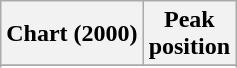<table class="wikitable sortable plainrowheaders" style="text-align:center">
<tr>
<th scope="col">Chart (2000)</th>
<th scope="col">Peak<br>position</th>
</tr>
<tr>
</tr>
<tr>
</tr>
<tr>
</tr>
<tr>
</tr>
<tr>
</tr>
<tr>
</tr>
<tr>
</tr>
<tr>
</tr>
<tr>
</tr>
</table>
